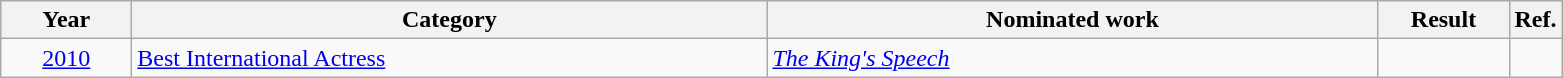<table class=wikitable>
<tr>
<th scope="col" style="width:5em;">Year</th>
<th scope="col" style="width:26em;">Category</th>
<th scope="col" style="width:25em;">Nominated work</th>
<th scope="col" style="width:5em;">Result</th>
<th>Ref.</th>
</tr>
<tr>
<td style="text-align:center;"><a href='#'>2010</a></td>
<td><a href='#'>Best International Actress</a></td>
<td><em><a href='#'>The King's Speech</a></em></td>
<td></td>
<td></td>
</tr>
</table>
